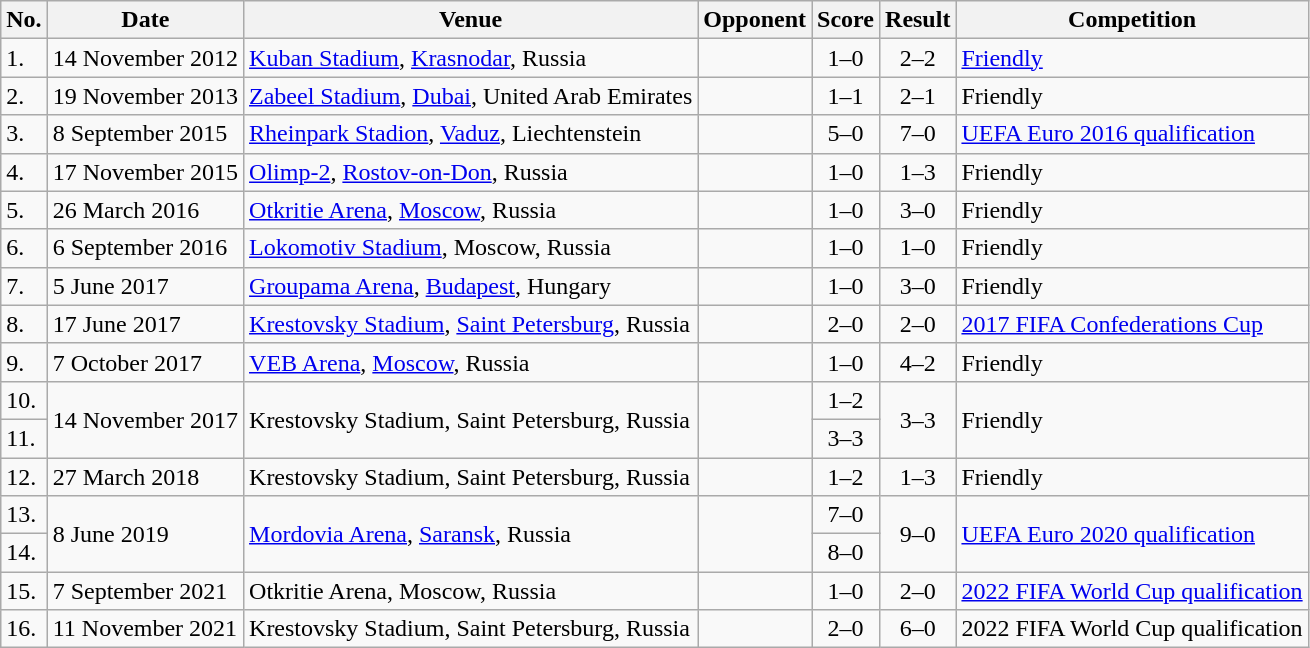<table class="wikitable">
<tr>
<th>No.</th>
<th>Date</th>
<th>Venue</th>
<th>Opponent</th>
<th>Score</th>
<th>Result</th>
<th>Competition</th>
</tr>
<tr>
<td>1.</td>
<td>14 November 2012</td>
<td><a href='#'>Kuban Stadium</a>, <a href='#'>Krasnodar</a>, Russia</td>
<td></td>
<td align="center">1–0</td>
<td align="center">2–2</td>
<td><a href='#'>Friendly</a></td>
</tr>
<tr>
<td>2.</td>
<td>19 November 2013</td>
<td><a href='#'>Zabeel Stadium</a>, <a href='#'>Dubai</a>, United Arab Emirates</td>
<td></td>
<td align="center">1–1</td>
<td align="center">2–1</td>
<td>Friendly</td>
</tr>
<tr>
<td>3.</td>
<td>8 September 2015</td>
<td><a href='#'>Rheinpark Stadion</a>, <a href='#'>Vaduz</a>, Liechtenstein</td>
<td></td>
<td align="center">5–0</td>
<td align="center">7–0</td>
<td><a href='#'>UEFA Euro 2016 qualification</a></td>
</tr>
<tr>
<td>4.</td>
<td>17 November 2015</td>
<td><a href='#'>Olimp-2</a>, <a href='#'>Rostov-on-Don</a>, Russia</td>
<td></td>
<td align="center">1–0</td>
<td align="center">1–3</td>
<td>Friendly</td>
</tr>
<tr>
<td>5.</td>
<td>26 March 2016</td>
<td><a href='#'>Otkritie Arena</a>, <a href='#'>Moscow</a>, Russia</td>
<td></td>
<td align="center">1–0</td>
<td align="center">3–0</td>
<td>Friendly</td>
</tr>
<tr>
<td>6.</td>
<td>6 September 2016</td>
<td><a href='#'>Lokomotiv Stadium</a>, Moscow, Russia</td>
<td></td>
<td align="center">1–0</td>
<td align="center">1–0</td>
<td>Friendly</td>
</tr>
<tr>
<td>7.</td>
<td>5 June 2017</td>
<td><a href='#'>Groupama Arena</a>, <a href='#'>Budapest</a>, Hungary</td>
<td></td>
<td align="center">1–0</td>
<td align="center">3–0</td>
<td>Friendly</td>
</tr>
<tr>
<td>8.</td>
<td>17 June 2017</td>
<td><a href='#'>Krestovsky Stadium</a>, <a href='#'>Saint Petersburg</a>, Russia</td>
<td></td>
<td align="center">2–0</td>
<td align="center">2–0</td>
<td><a href='#'>2017 FIFA Confederations Cup</a></td>
</tr>
<tr>
<td>9.</td>
<td>7 October 2017</td>
<td><a href='#'>VEB Arena</a>, <a href='#'>Moscow</a>, Russia</td>
<td></td>
<td align="center">1–0</td>
<td align="center">4–2</td>
<td>Friendly</td>
</tr>
<tr>
<td>10.</td>
<td rowspan="2">14 November 2017</td>
<td rowspan="2">Krestovsky Stadium, Saint Petersburg, Russia</td>
<td rowspan="2"></td>
<td align="center">1–2</td>
<td rowspan="2" align="center">3–3</td>
<td rowspan="2">Friendly</td>
</tr>
<tr>
<td>11.</td>
<td align="center">3–3</td>
</tr>
<tr>
<td>12.</td>
<td>27 March 2018</td>
<td>Krestovsky Stadium, Saint Petersburg, Russia</td>
<td></td>
<td align="center">1–2</td>
<td align="center">1–3</td>
<td>Friendly</td>
</tr>
<tr>
<td>13.</td>
<td rowspan="2">8 June 2019</td>
<td rowspan="2"><a href='#'>Mordovia Arena</a>, <a href='#'>Saransk</a>, Russia</td>
<td rowspan="2"></td>
<td align="center">7–0</td>
<td rowspan="2" align="center">9–0</td>
<td rowspan="2"><a href='#'>UEFA Euro 2020 qualification</a></td>
</tr>
<tr>
<td>14.</td>
<td align="center">8–0</td>
</tr>
<tr>
<td>15.</td>
<td>7 September 2021</td>
<td>Otkritie Arena, Moscow, Russia</td>
<td></td>
<td align="center">1–0</td>
<td align="center">2–0</td>
<td><a href='#'>2022 FIFA World Cup qualification</a></td>
</tr>
<tr>
<td>16.</td>
<td>11 November 2021</td>
<td>Krestovsky Stadium, Saint Petersburg, Russia</td>
<td></td>
<td align="center">2–0</td>
<td align="center">6–0</td>
<td>2022 FIFA World Cup qualification</td>
</tr>
</table>
